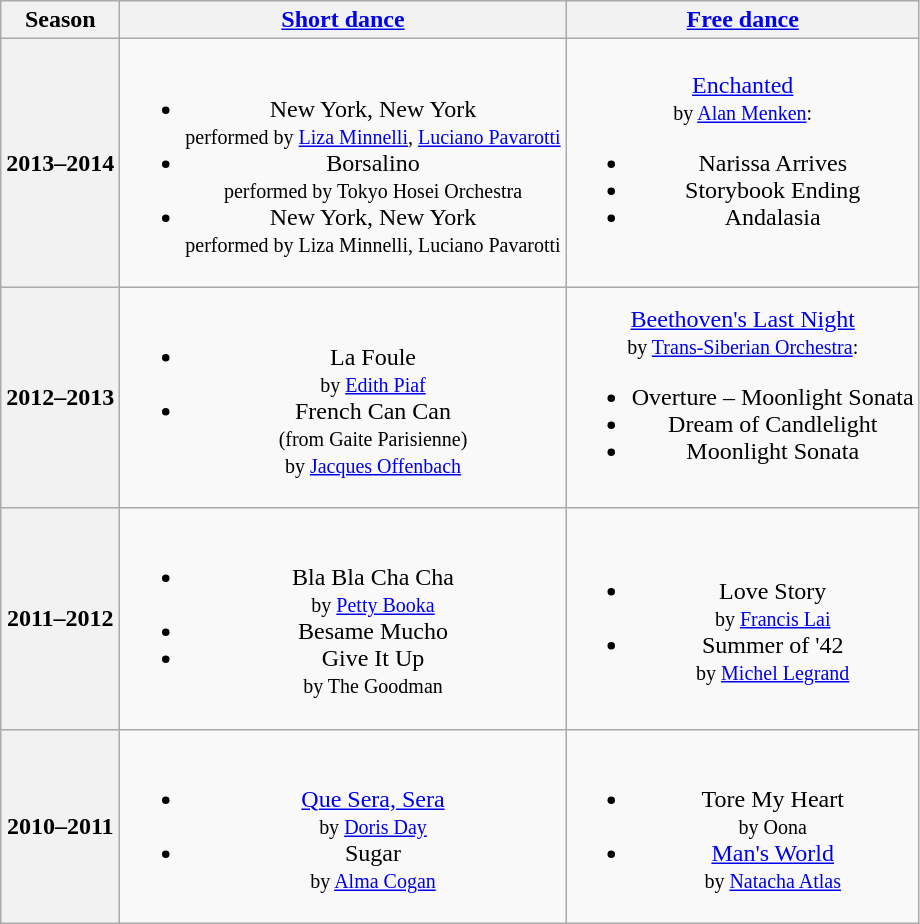<table class="wikitable" style="text-align:center">
<tr>
<th>Season</th>
<th><a href='#'>Short dance</a></th>
<th><a href='#'>Free dance</a></th>
</tr>
<tr>
<th>2013–2014 <br></th>
<td><br><ul><li>New York, New York <br><small> performed by <a href='#'>Liza Minnelli</a>, <a href='#'>Luciano Pavarotti</a> </small></li><li>Borsalino <br><small> performed by Tokyo Hosei Orchestra </small></li><li>New York, New York <br><small> performed by Liza Minnelli, Luciano Pavarotti </small></li></ul></td>
<td><a href='#'>Enchanted</a> <br><small> by <a href='#'>Alan Menken</a>: </small><br><ul><li>Narissa Arrives</li><li>Storybook Ending</li><li>Andalasia</li></ul></td>
</tr>
<tr>
<th>2012–2013 <br></th>
<td><br><ul><li>La Foule <br><small> by <a href='#'>Edith Piaf</a> </small></li><li>French Can Can <br><small> (from Gaite Parisienne) <br> by <a href='#'>Jacques Offenbach</a> </small></li></ul></td>
<td><a href='#'>Beethoven's Last Night</a> <br><small> by <a href='#'>Trans-Siberian Orchestra</a>: </small><br><ul><li>Overture – Moonlight Sonata</li><li>Dream of Candlelight</li><li>Moonlight Sonata</li></ul></td>
</tr>
<tr>
<th>2011–2012 <br></th>
<td><br><ul><li>Bla Bla Cha Cha <br><small> by <a href='#'>Petty Booka</a> </small></li><li>Besame Mucho</li><li>Give It Up <br><small> by The Goodman </small></li></ul></td>
<td><br><ul><li>Love Story <br><small> by <a href='#'>Francis Lai</a> </small></li><li>Summer of '42 <br><small> by <a href='#'>Michel Legrand</a> </small></li></ul></td>
</tr>
<tr>
<th>2010–2011 <br></th>
<td><br><ul><li><a href='#'>Que Sera, Sera</a> <br><small> by <a href='#'>Doris Day</a> </small></li><li>Sugar <br><small> by <a href='#'>Alma Cogan</a> </small></li></ul></td>
<td><br><ul><li>Tore My Heart <br><small> by Oona </small></li><li><a href='#'>Man's World</a> <br><small> by <a href='#'>Natacha Atlas</a> </small></li></ul></td>
</tr>
</table>
